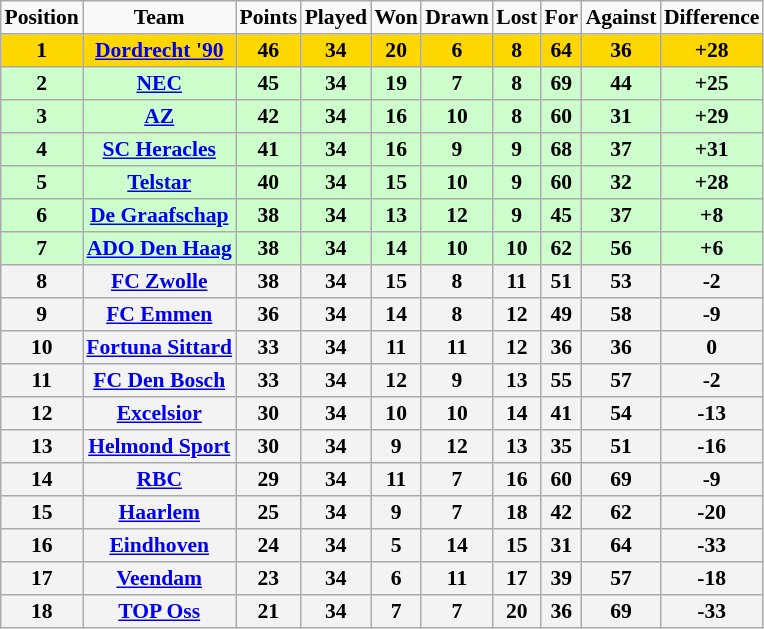<table border="2" cellpadding="2" cellspacing="0" style="margin: 0; background: #f9f9f9; border: 1px #aaa solid; border-collapse: collapse; font-size: 90%;">
<tr>
<th>Position</th>
<th>Team</th>
<th>Points</th>
<th>Played</th>
<th>Won</th>
<th>Drawn</th>
<th>Lost</th>
<th>For</th>
<th>Against</th>
<th>Difference</th>
</tr>
<tr>
<th bgcolor="gold">1</th>
<th bgcolor="gold"><a href='#'>Dordrecht '90</a></th>
<th bgcolor="gold">46</th>
<th bgcolor="gold">34</th>
<th bgcolor="gold">20</th>
<th bgcolor="gold">6</th>
<th bgcolor="gold">8</th>
<th bgcolor="gold">64</th>
<th bgcolor="gold">36</th>
<th bgcolor="gold">+28</th>
</tr>
<tr>
<th bgcolor="CCFFCC">2</th>
<th bgcolor="CCFFCC"><a href='#'>NEC</a></th>
<th bgcolor="CCFFCC">45</th>
<th bgcolor="CCFFCC">34</th>
<th bgcolor="CCFFCC">19</th>
<th bgcolor="CCFFCC">7</th>
<th bgcolor="CCFFCC">8</th>
<th bgcolor="CCFFCC">69</th>
<th bgcolor="CCFFCC">44</th>
<th bgcolor="CCFFCC">+25</th>
</tr>
<tr>
<th bgcolor="CCFFCC">3</th>
<th bgcolor="CCFFCC"><a href='#'>AZ</a></th>
<th bgcolor="CCFFCC">42</th>
<th bgcolor="CCFFCC">34</th>
<th bgcolor="CCFFCC">16</th>
<th bgcolor="CCFFCC">10</th>
<th bgcolor="CCFFCC">8</th>
<th bgcolor="CCFFCC">60</th>
<th bgcolor="CCFFCC">31</th>
<th bgcolor="CCFFCC">+29</th>
</tr>
<tr>
<th bgcolor="CCFFCC">4</th>
<th bgcolor="CCFFCC"><a href='#'>SC Heracles</a></th>
<th bgcolor="CCFFCC">41</th>
<th bgcolor="CCFFCC">34</th>
<th bgcolor="CCFFCC">16</th>
<th bgcolor="CCFFCC">9</th>
<th bgcolor="CCFFCC">9</th>
<th bgcolor="CCFFCC">68</th>
<th bgcolor="CCFFCC">37</th>
<th bgcolor="CCFFCC">+31</th>
</tr>
<tr>
<th bgcolor="CCFFCC">5</th>
<th bgcolor="CCFFCC"><a href='#'>Telstar</a></th>
<th bgcolor="CCFFCC">40</th>
<th bgcolor="CCFFCC">34</th>
<th bgcolor="CCFFCC">15</th>
<th bgcolor="CCFFCC">10</th>
<th bgcolor="CCFFCC">9</th>
<th bgcolor="CCFFCC">60</th>
<th bgcolor="CCFFCC">32</th>
<th bgcolor="CCFFCC">+28</th>
</tr>
<tr>
<th bgcolor="CCFFCC">6</th>
<th bgcolor="CCFFCC"><a href='#'>De Graafschap</a></th>
<th bgcolor="CCFFCC">38</th>
<th bgcolor="CCFFCC">34</th>
<th bgcolor="CCFFCC">13</th>
<th bgcolor="CCFFCC">12</th>
<th bgcolor="CCFFCC">9</th>
<th bgcolor="CCFFCC">45</th>
<th bgcolor="CCFFCC">37</th>
<th bgcolor="CCFFCC">+8</th>
</tr>
<tr>
<th bgcolor="CCFFCC">7</th>
<th bgcolor="CCFFCC"><a href='#'>ADO Den Haag</a></th>
<th bgcolor="CCFFCC">38</th>
<th bgcolor="CCFFCC">34</th>
<th bgcolor="CCFFCC">14</th>
<th bgcolor="CCFFCC">10</th>
<th bgcolor="CCFFCC">10</th>
<th bgcolor="CCFFCC">62</th>
<th bgcolor="CCFFCC">56</th>
<th bgcolor="CCFFCC">+6</th>
</tr>
<tr>
<th bgcolor="F3F3F3">8</th>
<th bgcolor="F3F3F3"><a href='#'>FC Zwolle</a></th>
<th bgcolor="F3F3F3">38</th>
<th bgcolor="F3F3F3">34</th>
<th bgcolor="F3F3F3">15</th>
<th bgcolor="F3F3F3">8</th>
<th bgcolor="F3F3F3">11</th>
<th bgcolor="F3F3F3">51</th>
<th bgcolor="F3F3F3">53</th>
<th bgcolor="F3F3F3">-2</th>
</tr>
<tr>
<th bgcolor="F3F3F3">9</th>
<th bgcolor="F3F3F3"><a href='#'>FC Emmen</a></th>
<th bgcolor="F3F3F3">36</th>
<th bgcolor="F3F3F3">34</th>
<th bgcolor="F3F3F3">14</th>
<th bgcolor="F3F3F3">8</th>
<th bgcolor="F3F3F3">12</th>
<th bgcolor="F3F3F3">49</th>
<th bgcolor="F3F3F3">58</th>
<th bgcolor="F3F3F3">-9</th>
</tr>
<tr>
<th bgcolor="F3F3F3">10</th>
<th bgcolor="F3F3F3"><a href='#'>Fortuna Sittard</a></th>
<th bgcolor="F3F3F3">33</th>
<th bgcolor="F3F3F3">34</th>
<th bgcolor="F3F3F3">11</th>
<th bgcolor="F3F3F3">11</th>
<th bgcolor="F3F3F3">12</th>
<th bgcolor="F3F3F3">36</th>
<th bgcolor="F3F3F3">36</th>
<th bgcolor="F3F3F3">0</th>
</tr>
<tr>
<th bgcolor="F3F3F3">11</th>
<th bgcolor="F3F3F3"><a href='#'>FC Den Bosch</a></th>
<th bgcolor="F3F3F3">33</th>
<th bgcolor="F3F3F3">34</th>
<th bgcolor="F3F3F3">12</th>
<th bgcolor="F3F3F3">9</th>
<th bgcolor="F3F3F3">13</th>
<th bgcolor="F3F3F3">55</th>
<th bgcolor="F3F3F3">57</th>
<th bgcolor="F3F3F3">-2</th>
</tr>
<tr>
<th bgcolor="F3F3F3">12</th>
<th bgcolor="F3F3F3"><a href='#'>Excelsior</a></th>
<th bgcolor="F3F3F3">30</th>
<th bgcolor="F3F3F3">34</th>
<th bgcolor="F3F3F3">10</th>
<th bgcolor="F3F3F3">10</th>
<th bgcolor="F3F3F3">14</th>
<th bgcolor="F3F3F3">41</th>
<th bgcolor="F3F3F3">54</th>
<th bgcolor="F3F3F3">-13</th>
</tr>
<tr>
<th bgcolor="F3F3F3">13</th>
<th bgcolor="F3F3F3"><a href='#'>Helmond Sport</a></th>
<th bgcolor="F3F3F3">30</th>
<th bgcolor="F3F3F3">34</th>
<th bgcolor="F3F3F3">9</th>
<th bgcolor="F3F3F3">12</th>
<th bgcolor="F3F3F3">13</th>
<th bgcolor="F3F3F3">35</th>
<th bgcolor="F3F3F3">51</th>
<th bgcolor="F3F3F3">-16</th>
</tr>
<tr>
<th bgcolor="F3F3F3">14</th>
<th bgcolor="F3F3F3"><a href='#'>RBC</a></th>
<th bgcolor="F3F3F3">29</th>
<th bgcolor="F3F3F3">34</th>
<th bgcolor="F3F3F3">11</th>
<th bgcolor="F3F3F3">7</th>
<th bgcolor="F3F3F3">16</th>
<th bgcolor="F3F3F3">60</th>
<th bgcolor="F3F3F3">69</th>
<th bgcolor="F3F3F3">-9</th>
</tr>
<tr>
<th bgcolor="F3F3F3">15</th>
<th bgcolor="F3F3F3"><a href='#'>Haarlem</a></th>
<th bgcolor="F3F3F3">25</th>
<th bgcolor="F3F3F3">34</th>
<th bgcolor="F3F3F3">9</th>
<th bgcolor="F3F3F3">7</th>
<th bgcolor="F3F3F3">18</th>
<th bgcolor="F3F3F3">42</th>
<th bgcolor="F3F3F3">62</th>
<th bgcolor="F3F3F3">-20</th>
</tr>
<tr>
<th bgcolor="F3F3F3">16</th>
<th bgcolor="F3F3F3"><a href='#'>Eindhoven</a></th>
<th bgcolor="F3F3F3">24</th>
<th bgcolor="F3F3F3">34</th>
<th bgcolor="F3F3F3">5</th>
<th bgcolor="F3F3F3">14</th>
<th bgcolor="F3F3F3">15</th>
<th bgcolor="F3F3F3">31</th>
<th bgcolor="F3F3F3">64</th>
<th bgcolor="F3F3F3">-33</th>
</tr>
<tr>
<th bgcolor="F3F3F3">17</th>
<th bgcolor="F3F3F3"><a href='#'>Veendam</a></th>
<th bgcolor="F3F3F3">23</th>
<th bgcolor="F3F3F3">34</th>
<th bgcolor="F3F3F3">6</th>
<th bgcolor="F3F3F3">11</th>
<th bgcolor="F3F3F3">17</th>
<th bgcolor="F3F3F3">39</th>
<th bgcolor="F3F3F3">57</th>
<th bgcolor="F3F3F3">-18</th>
</tr>
<tr>
<th bgcolor="F3F3F3">18</th>
<th bgcolor="F3F3F3"><a href='#'>TOP Oss</a></th>
<th bgcolor="F3F3F3">21</th>
<th bgcolor="F3F3F3">34</th>
<th bgcolor="F3F3F3">7</th>
<th bgcolor="F3F3F3">7</th>
<th bgcolor="F3F3F3">20</th>
<th bgcolor="F3F3F3">36</th>
<th bgcolor="F3F3F3">69</th>
<th bgcolor="F3F3F3">-33</th>
</tr>
</table>
